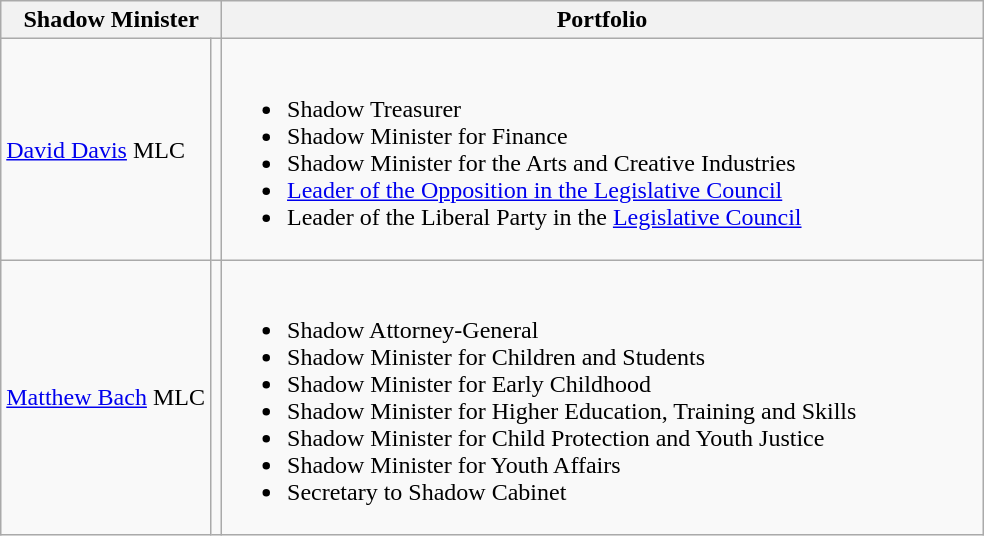<table class="wikitable">
<tr>
<th colspan="2" width="80">Shadow Minister</th>
<th width="500">Portfolio</th>
</tr>
<tr>
<td><a href='#'>David Davis</a> MLC</td>
<td></td>
<td><br><ul><li>Shadow Treasurer</li><li>Shadow Minister for Finance</li><li>Shadow Minister for the Arts and Creative Industries</li><li><a href='#'>Leader of the Opposition in the Legislative Council</a></li><li>Leader of the Liberal Party in the <a href='#'>Legislative Council</a></li></ul></td>
</tr>
<tr>
<td><a href='#'>Matthew Bach</a> MLC</td>
<td></td>
<td><br><ul><li>Shadow Attorney-General</li><li>Shadow Minister for Children and Students</li><li>Shadow Minister for Early Childhood</li><li>Shadow Minister for Higher Education, Training and Skills</li><li>Shadow Minister for Child Protection and Youth Justice</li><li>Shadow Minister for Youth Affairs</li><li>Secretary to Shadow Cabinet</li></ul></td>
</tr>
</table>
